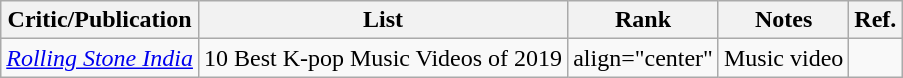<table class="sortable wikitable">
<tr>
<th>Critic/Publication</th>
<th>List</th>
<th>Rank</th>
<th>Notes</th>
<th>Ref.</th>
</tr>
<tr>
<td align="center"><em><a href='#'>Rolling Stone India</a></em></td>
<td align="center">10 Best K-pop Music Videos of 2019</td>
<td>align="center" </td>
<td align="center">Music video</td>
<td></td>
</tr>
</table>
